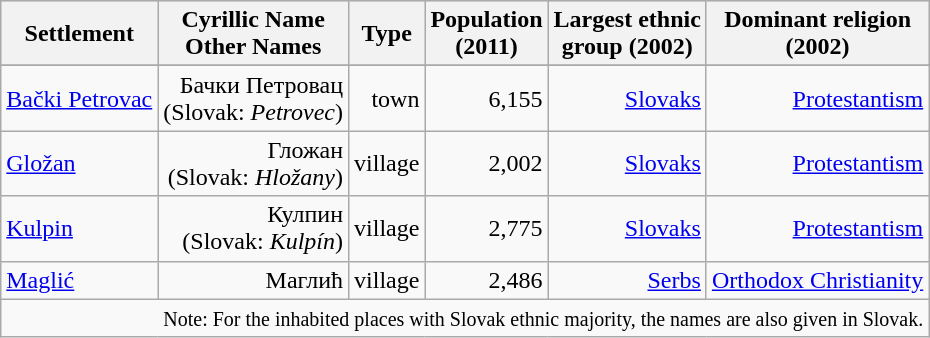<table class="wikitable" style="text-align: right;">
<tr bgcolor="#e0e0e0">
<th rowspan="1">Settlement</th>
<th colspan="1">Cyrillic Name<br>Other Names</th>
<th colspan="1">Type</th>
<th colspan="1">Population<br>(2011)</th>
<th colspan="1">Largest ethnic<br>group (2002)</th>
<th colspan="1">Dominant religion<br>(2002)</th>
</tr>
<tr bgcolor="#e0e0e0">
</tr>
<tr>
<td align="left"><a href='#'>Bački Petrovac</a></td>
<td>Бачки Петровац<br>(Slovak: <em>Petrovec</em>)</td>
<td>town</td>
<td>6,155</td>
<td><a href='#'>Slovaks</a></td>
<td><a href='#'>Protestantism</a></td>
</tr>
<tr>
<td align="left"><a href='#'>Gložan</a></td>
<td>Гложан<br>(Slovak: <em>Hložany</em>)</td>
<td>village</td>
<td>2,002</td>
<td><a href='#'>Slovaks</a></td>
<td><a href='#'>Protestantism</a></td>
</tr>
<tr>
<td align="left"><a href='#'>Kulpin</a></td>
<td>Кулпин<br>(Slovak: <em>Kulpín</em>)</td>
<td>village</td>
<td>2,775</td>
<td><a href='#'>Slovaks</a></td>
<td><a href='#'>Protestantism</a></td>
</tr>
<tr>
<td align="left"><a href='#'>Maglić</a></td>
<td>Маглић</td>
<td>village</td>
<td>2,486</td>
<td><a href='#'>Serbs</a></td>
<td><a href='#'>Orthodox Christianity</a></td>
</tr>
<tr>
<td colspan="19"><small>Note: For the inhabited places with Slovak ethnic majority, the names are also given in Slovak.</small></td>
</tr>
</table>
